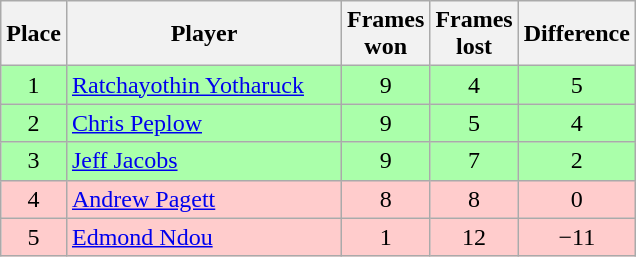<table class="wikitable sortable" style="text-align: center;">
<tr>
<th width=20>Place</th>
<th width=176>Player</th>
<th width=20>Frames won</th>
<th width=20>Frames lost</th>
<th width=20>Difference</th>
</tr>
<tr style="background:#aaffaa;">
<td>1</td>
<td style="text-align:left;"> <a href='#'>Ratchayothin Yotharuck</a></td>
<td>9</td>
<td>4</td>
<td>5</td>
</tr>
<tr style="background:#aaffaa;">
<td>2</td>
<td style="text-align:left;"> <a href='#'>Chris Peplow</a></td>
<td>9</td>
<td>5</td>
<td>4</td>
</tr>
<tr style="background:#aaffaa;">
<td>3</td>
<td style="text-align:left;"> <a href='#'>Jeff Jacobs</a></td>
<td>9</td>
<td>7</td>
<td>2</td>
</tr>
<tr style="background:#fcc;">
<td>4</td>
<td style="text-align:left;"> <a href='#'>Andrew Pagett</a></td>
<td>8</td>
<td>8</td>
<td>0</td>
</tr>
<tr style="background:#fcc;">
<td>5</td>
<td style="text-align:left;"> <a href='#'>Edmond Ndou</a></td>
<td>1</td>
<td>12</td>
<td>−11</td>
</tr>
</table>
